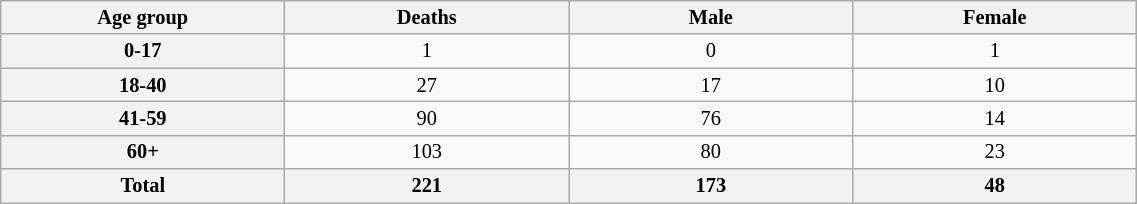<table class="wikitable sortable plainrowheaders" style="text-align:center; width: 60%; font-size:85%">
<tr>
<th scope="col" width="10%">Age group</th>
<th scope="col" width="10%">Deaths</th>
<th scope="col" width="10%">Male</th>
<th scope="col" width="10%">Female</th>
</tr>
<tr>
<th>0-17</th>
<td>1</td>
<td>0</td>
<td>1</td>
</tr>
<tr>
<th>18-40</th>
<td>27</td>
<td>17</td>
<td>10</td>
</tr>
<tr>
<th>41-59</th>
<td>90</td>
<td>76</td>
<td>14</td>
</tr>
<tr>
<th>60+</th>
<td>103</td>
<td>80</td>
<td>23</td>
</tr>
<tr class="sortbottom">
<th colspan="1">Total</th>
<th scope="col">221</th>
<th scope="col">173</th>
<th scope="col">48</th>
</tr>
</table>
